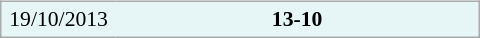<table width="100%" align=center>
<tr>
<td valign="top" width="50%"><br><table align=center cellpadding="3" cellspacing="0" style="background: #e6f6f6; border: 1px #aaa solid; border-collapse:collapse; font-size:95%;" width=320>
<tr style=font-size:95%>
<td align=center width=50>19/10/2013 </td>
<td width=85 align=right></td>
<td align=center width=40><strong>13-10</strong></td>
<td width=85></td>
</tr>
</table>
</td>
</tr>
</table>
